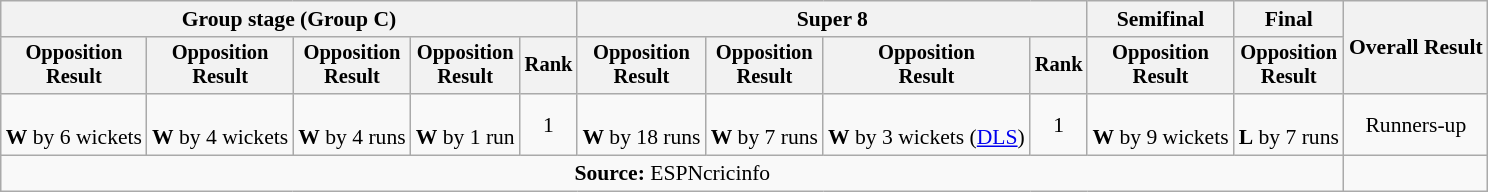<table class=wikitable style=font-size:90%;text-align:center>
<tr>
<th colspan=5>Group stage (Group C)</th>
<th colspan=4>Super 8</th>
<th>Semifinal</th>
<th>Final</th>
<th rowspan=2>Overall Result</th>
</tr>
<tr style=font-size:95%>
<th>Opposition<br>Result</th>
<th>Opposition<br>Result</th>
<th>Opposition<br>Result</th>
<th>Opposition<br>Result</th>
<th>Rank</th>
<th>Opposition<br>Result</th>
<th>Opposition<br>Result</th>
<th>Opposition<br>Result</th>
<th>Rank</th>
<th>Opposition<br>Result</th>
<th>Opposition<br>Result</th>
</tr>
<tr>
<td><br><strong>W</strong> by 6 wickets</td>
<td><br><strong>W</strong> by 4 wickets</td>
<td><br><strong>W</strong> by 4 runs</td>
<td><br><strong>W</strong> by 1 run</td>
<td>1</td>
<td><br><strong>W</strong> by 18 runs</td>
<td><br><strong>W</strong> by 7 runs</td>
<td><br><strong>W</strong> by 3 wickets (<a href='#'>DLS</a>)</td>
<td>1</td>
<td><br><strong>W</strong> by 9 wickets</td>
<td><br><strong>L</strong> by 7 runs</td>
<td>Runners-up</td>
</tr>
<tr>
<td colspan="11"><strong>Source:</strong> ESPNcricinfo</td>
</tr>
</table>
